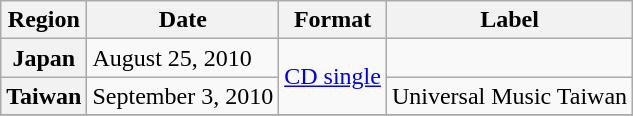<table class="wikitable plainrowheaders">
<tr>
<th>Region</th>
<th>Date</th>
<th>Format</th>
<th>Label</th>
</tr>
<tr>
<th scope="row">Japan</th>
<td>August 25, 2010</td>
<td rowspan=2><a href='#'>CD single</a></td>
<td></td>
</tr>
<tr>
<th scope="row">Taiwan</th>
<td>September 3, 2010</td>
<td>Universal Music Taiwan</td>
</tr>
<tr>
</tr>
</table>
